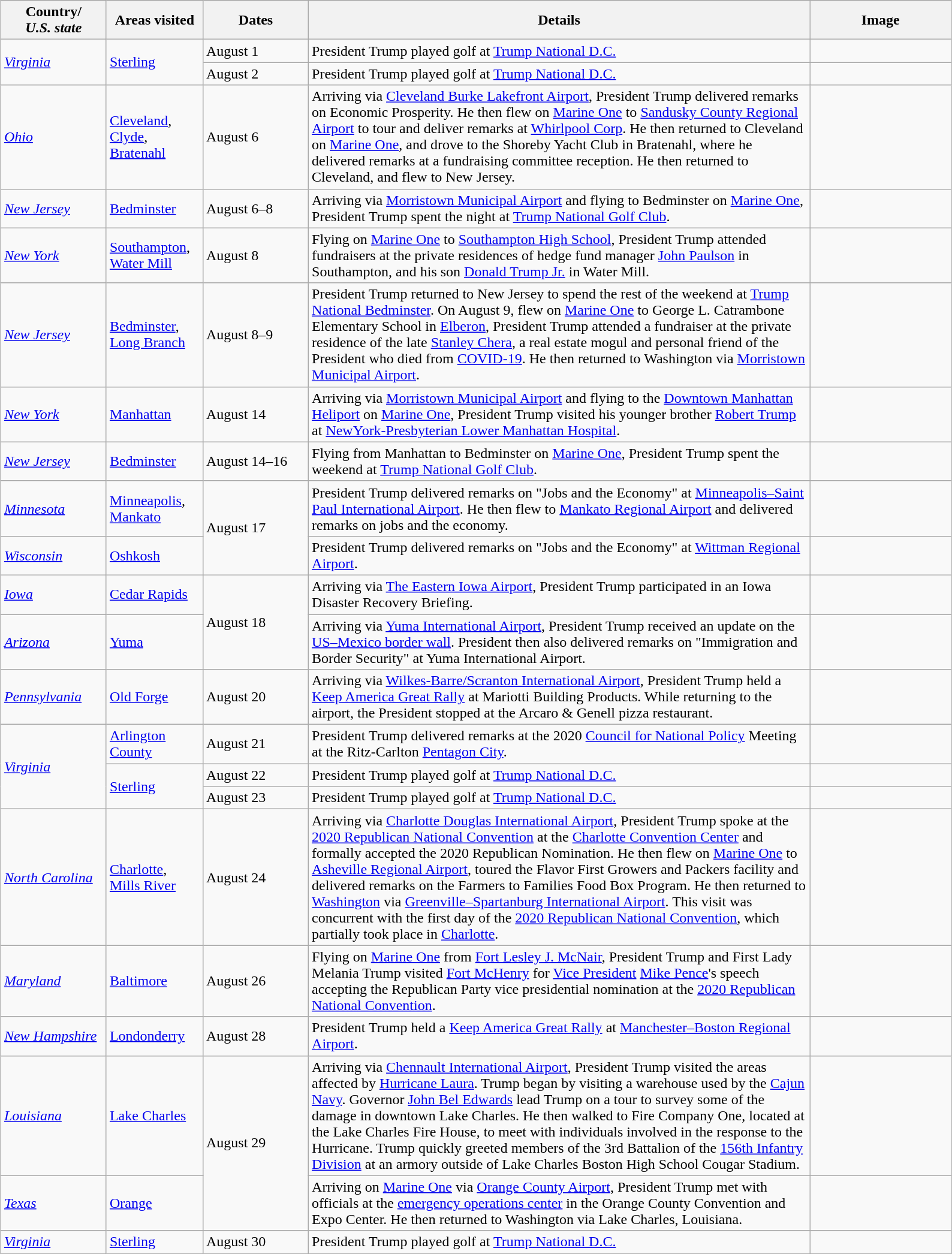<table class="wikitable" style="margin: 1em auto 1em auto">
<tr>
<th width="110">Country/<br><em>U.S. state</em></th>
<th width="100">Areas visited</th>
<th width="110">Dates</th>
<th width="550">Details</th>
<th width="150">Image</th>
</tr>
<tr>
<td rowspan="2"> <em><a href='#'>Virginia</a></em></td>
<td rowspan="2"><a href='#'>Sterling</a></td>
<td>August 1</td>
<td>President Trump played golf at <a href='#'>Trump National D.C.</a></td>
<td></td>
</tr>
<tr>
<td>August 2</td>
<td>President Trump played golf at <a href='#'>Trump National D.C.</a></td>
<td></td>
</tr>
<tr>
<td> <em><a href='#'>Ohio</a></em></td>
<td><a href='#'>Cleveland</a>, <a href='#'>Clyde</a>, <a href='#'>Bratenahl</a></td>
<td>August 6</td>
<td>Arriving via <a href='#'>Cleveland Burke Lakefront Airport</a>, President Trump delivered remarks on Economic Prosperity. He then flew on <a href='#'>Marine One</a> to <a href='#'>Sandusky County Regional Airport</a> to tour and deliver remarks at <a href='#'>Whirlpool Corp</a>. He then returned to Cleveland on <a href='#'>Marine One</a>, and drove to the Shoreby Yacht Club in Bratenahl, where he delivered remarks at a fundraising committee reception. He then returned to Cleveland, and flew to New Jersey.</td>
<td></td>
</tr>
<tr>
<td> <em><a href='#'>New Jersey</a></em></td>
<td><a href='#'>Bedminster</a></td>
<td>August 6–8</td>
<td>Arriving via <a href='#'>Morristown Municipal Airport</a> and flying to Bedminster on <a href='#'>Marine One</a>, President Trump spent the night at <a href='#'>Trump National Golf Club</a>.</td>
<td></td>
</tr>
<tr>
<td> <em><a href='#'>New York</a></em></td>
<td><a href='#'>Southampton</a>, <a href='#'>Water Mill</a></td>
<td>August 8</td>
<td>Flying on <a href='#'>Marine One</a> to <a href='#'>Southampton High School</a>, President Trump attended fundraisers at the private residences of hedge fund manager <a href='#'>John Paulson</a> in Southampton, and his son <a href='#'>Donald Trump Jr.</a> in Water Mill.</td>
<td></td>
</tr>
<tr>
<td> <em><a href='#'>New Jersey</a></em></td>
<td><a href='#'>Bedminster</a>, <a href='#'>Long Branch</a></td>
<td>August 8–9</td>
<td>President Trump returned to New Jersey to spend the rest of the weekend at <a href='#'>Trump National Bedminster</a>. On August 9, flew on <a href='#'>Marine One</a> to George L. Catrambone Elementary School in <a href='#'>Elberon</a>, President Trump attended a fundraiser at the private residence of the late <a href='#'>Stanley Chera</a>, a real estate mogul and personal friend of the President who died from <a href='#'>COVID-19</a>. He then returned to Washington via <a href='#'>Morristown Municipal Airport</a>.</td>
<td></td>
</tr>
<tr>
<td> <em><a href='#'>New York</a></em></td>
<td><a href='#'>Manhattan</a></td>
<td>August 14</td>
<td>Arriving via <a href='#'>Morristown Municipal Airport</a> and flying to the <a href='#'>Downtown Manhattan Heliport</a> on <a href='#'>Marine One</a>, President Trump visited his younger brother <a href='#'>Robert Trump</a> at <a href='#'>NewYork-Presbyterian Lower Manhattan Hospital</a>.</td>
<td></td>
</tr>
<tr>
<td> <em><a href='#'>New Jersey</a></em></td>
<td><a href='#'>Bedminster</a></td>
<td>August 14–16</td>
<td>Flying from Manhattan to Bedminster on <a href='#'>Marine One</a>, President Trump spent the weekend at <a href='#'>Trump National Golf Club</a>.</td>
<td></td>
</tr>
<tr>
<td> <em><a href='#'>Minnesota</a></em></td>
<td><a href='#'>Minneapolis</a>, <a href='#'>Mankato</a></td>
<td rowspan=2>August 17</td>
<td>President Trump delivered remarks on "Jobs and the Economy" at <a href='#'>Minneapolis–Saint Paul International Airport</a>. He then flew to <a href='#'>Mankato Regional Airport</a> and delivered remarks on jobs and the economy.</td>
<td></td>
</tr>
<tr>
<td> <em><a href='#'>Wisconsin</a></em></td>
<td><a href='#'>Oshkosh</a></td>
<td>President Trump delivered remarks on "Jobs and the Economy" at <a href='#'>Wittman Regional Airport</a>.</td>
<td></td>
</tr>
<tr>
<td> <em><a href='#'>Iowa</a></em></td>
<td><a href='#'>Cedar Rapids</a></td>
<td rowspan=2>August 18</td>
<td>Arriving via <a href='#'>The Eastern Iowa Airport</a>, President Trump participated in an Iowa Disaster Recovery Briefing.</td>
<td></td>
</tr>
<tr>
<td> <em><a href='#'>Arizona</a></em></td>
<td><a href='#'>Yuma</a></td>
<td>Arriving via <a href='#'>Yuma International Airport</a>, President Trump received an update on the <a href='#'>US–Mexico border wall</a>. President then also delivered remarks on "Immigration and Border Security" at Yuma International Airport.</td>
<td></td>
</tr>
<tr>
<td> <em><a href='#'>Pennsylvania</a></em></td>
<td><a href='#'>Old Forge</a></td>
<td>August 20</td>
<td>Arriving via <a href='#'>Wilkes-Barre/Scranton International Airport</a>, President Trump held a <a href='#'>Keep America Great Rally</a> at Mariotti Building Products. While returning to the airport, the President stopped at the Arcaro & Genell pizza restaurant.</td>
<td></td>
</tr>
<tr>
<td rowspan="3"> <em><a href='#'>Virginia</a></em></td>
<td><a href='#'>Arlington County</a></td>
<td>August 21</td>
<td>President Trump delivered remarks at the 2020 <a href='#'>Council for National Policy</a> Meeting at the Ritz-Carlton <a href='#'>Pentagon City</a>.</td>
<td></td>
</tr>
<tr>
<td rowspan="2"><a href='#'>Sterling</a></td>
<td>August 22</td>
<td>President Trump played golf at <a href='#'>Trump National D.C.</a></td>
<td></td>
</tr>
<tr>
<td>August 23</td>
<td>President Trump played golf at <a href='#'>Trump National D.C.</a></td>
<td></td>
</tr>
<tr>
<td> <em><a href='#'>North Carolina</a></em></td>
<td><a href='#'>Charlotte</a>, <a href='#'>Mills River</a></td>
<td>August 24</td>
<td>Arriving via <a href='#'>Charlotte Douglas International Airport</a>, President Trump spoke at the <a href='#'>2020 Republican National Convention</a> at the <a href='#'>Charlotte Convention Center</a> and formally accepted the 2020 Republican Nomination. He then flew on <a href='#'>Marine One</a> to <a href='#'>Asheville Regional Airport</a>, toured the Flavor First Growers and Packers facility and delivered remarks on the Farmers to Families Food Box Program. He then returned to <a href='#'>Washington</a> via <a href='#'>Greenville–Spartanburg International Airport</a>. This visit was concurrent with the first day of the <a href='#'>2020 Republican National Convention</a>, which partially took place in <a href='#'>Charlotte</a>.</td>
<td></td>
</tr>
<tr>
<td> <em><a href='#'>Maryland</a></em></td>
<td><a href='#'>Baltimore</a></td>
<td>August 26</td>
<td>Flying on <a href='#'>Marine One</a> from <a href='#'>Fort Lesley J. McNair</a>, President Trump and First Lady Melania Trump visited <a href='#'>Fort McHenry</a> for <a href='#'>Vice President</a> <a href='#'>Mike Pence</a>'s speech accepting the Republican Party vice presidential nomination at the <a href='#'>2020 Republican National Convention</a>.</td>
<td></td>
</tr>
<tr>
<td> <em><a href='#'>New Hampshire</a></em></td>
<td><a href='#'>Londonderry</a></td>
<td>August 28</td>
<td>President Trump held a <a href='#'>Keep America Great Rally</a> at <a href='#'>Manchester–Boston Regional Airport</a>.</td>
<td></td>
</tr>
<tr>
<td> <em><a href='#'>Louisiana</a></em></td>
<td><a href='#'>Lake Charles</a></td>
<td rowspan=2>August 29</td>
<td>Arriving via <a href='#'>Chennault International Airport</a>, President Trump visited the areas affected by <a href='#'>Hurricane Laura</a>. Trump began by visiting a warehouse used by the <a href='#'>Cajun Navy</a>. Governor <a href='#'>John Bel Edwards</a> lead Trump on a tour to survey some of the damage in downtown Lake Charles. He then walked to Fire Company One, located at the Lake Charles Fire House, to meet with individuals involved in the response to the Hurricane. Trump quickly greeted members of the 3rd Battalion of the <a href='#'>156th Infantry Division</a> at an armory outside of Lake Charles Boston High School Cougar Stadium.</td>
<td></td>
</tr>
<tr>
<td> <em><a href='#'>Texas</a></em></td>
<td><a href='#'>Orange</a></td>
<td>Arriving on <a href='#'>Marine One</a> via <a href='#'>Orange County Airport</a>, President Trump met with officials at the <a href='#'>emergency operations center</a> in the Orange County Convention and Expo Center. He then returned to Washington via Lake Charles, Louisiana.</td>
<td></td>
</tr>
<tr>
<td> <em><a href='#'>Virginia</a></em></td>
<td><a href='#'>Sterling</a></td>
<td>August 30</td>
<td>President Trump played golf at <a href='#'>Trump National D.C.</a></td>
<td></td>
</tr>
</table>
